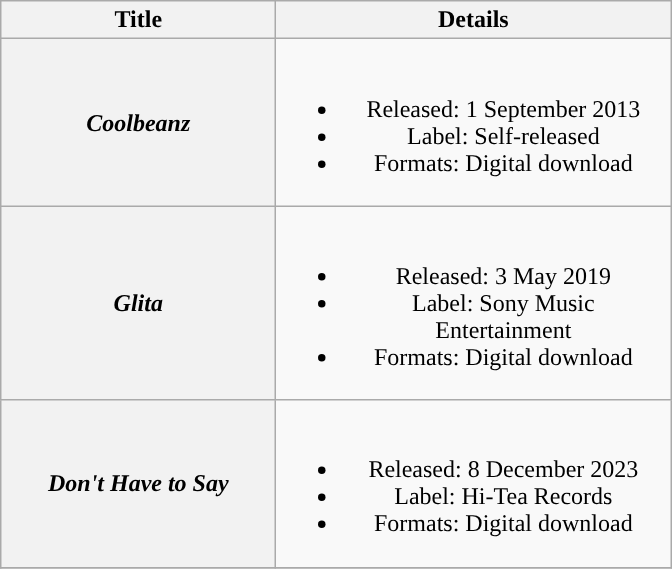<table class="wikitable plainrowheaders" style="text-align:center;" border="1">
<tr>
<th scope="col" style="width:11em;">Title</th>
<th scope="col" style="width:16em;">Details</th>
</tr>
<tr>
<th scope="row"><em>Coolbeanz</em></th>
<td><br><ul><li>Released: 1 September 2013</li><li>Label: Self-released</li><li>Formats: Digital download</li></ul></td>
</tr>
<tr>
<th scope="row"><em>Glita</em></th>
<td><br><ul><li>Released: 3 May 2019</li><li>Label: Sony Music Entertainment</li><li>Formats: Digital download</li></ul></td>
</tr>
<tr>
<th scope="row"><em>Don't Have to Say</em></th>
<td><br><ul><li>Released: 8 December 2023</li><li>Label: Hi-Tea Records</li><li>Formats: Digital download</li></ul></td>
</tr>
<tr>
</tr>
</table>
